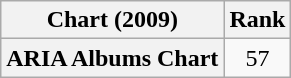<table class="wikitable plainrowheaders" style="text-align:center;">
<tr>
<th scope="col">Chart (2009)</th>
<th scope="col">Rank</th>
</tr>
<tr>
<th scope="row">ARIA Albums Chart</th>
<td>57</td>
</tr>
</table>
